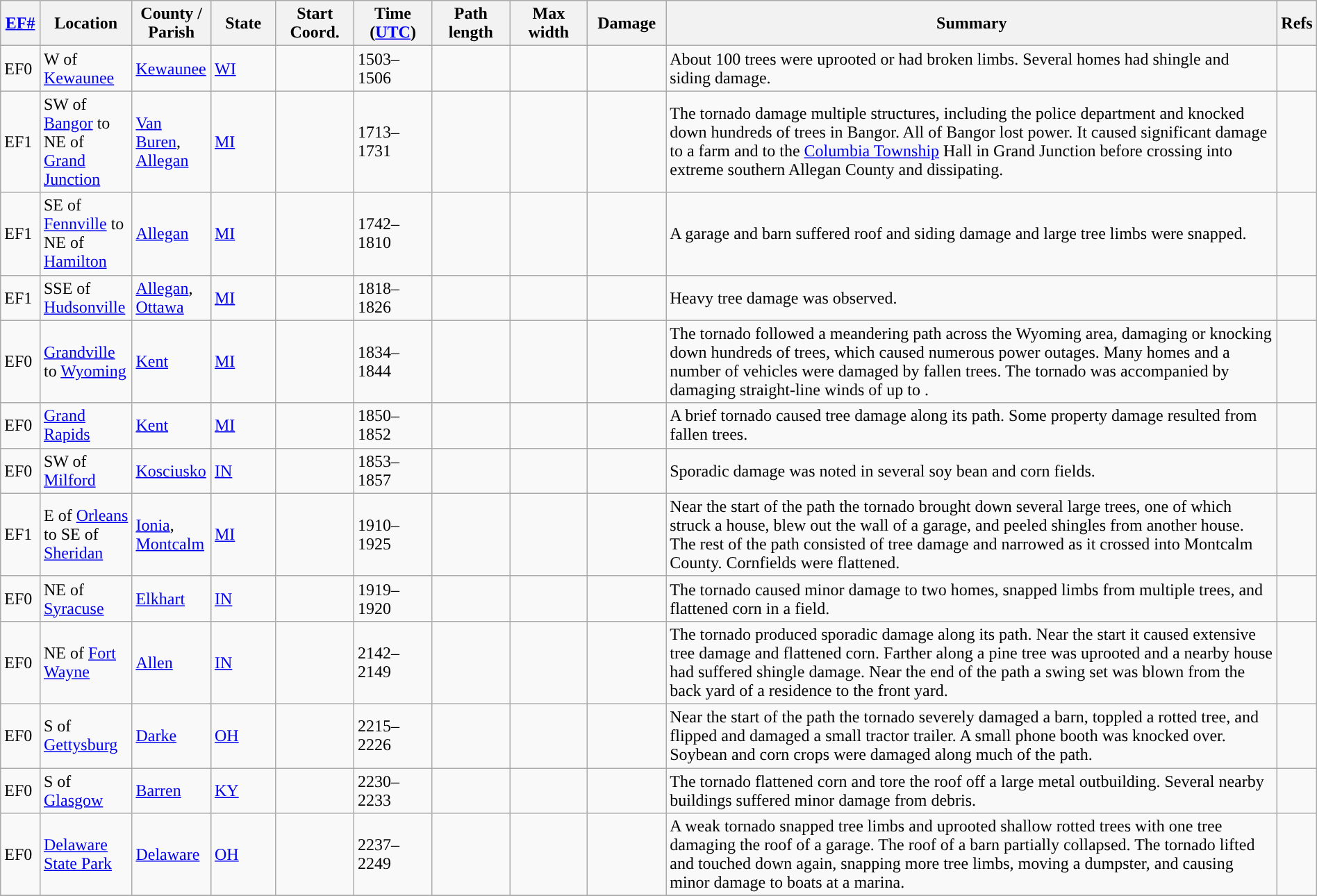<table class="wikitable sortable" style="width:100%;">
<tr>
<th scope="col" width="3%" align="center"><a href='#'>EF#</a></th>
<th scope="col" width="7%" align="center" class="unsortable">Location</th>
<th scope="col" width="6%" align="center" class="unsortable">County / Parish</th>
<th scope="col" width="5%" align="center">State</th>
<th scope="col" width="6%" align="center">Start Coord.</th>
<th scope="col" width="6%" align="center">Time (<a href='#'>UTC</a>)</th>
<th scope="col" width="6%" align="center">Path length</th>
<th scope="col" width="6%" align="center">Max width</th>
<th scope="col" width="6%" align="center">Damage</th>
<th scope="col" width="48%" class="unsortable" align="center">Summary</th>
<th scope="col" width="48%" class="unsortable" align="center">Refs</th>
</tr>
<tr>
<td>EF0</td>
<td>W of <a href='#'>Kewaunee</a></td>
<td><a href='#'>Kewaunee</a></td>
<td><a href='#'>WI</a></td>
<td></td>
<td>1503–1506</td>
<td></td>
<td></td>
<td></td>
<td>About 100 trees were uprooted or had broken limbs. Several homes had shingle and siding damage.</td>
<td></td>
</tr>
<tr>
<td>EF1</td>
<td>SW of <a href='#'>Bangor</a> to NE of <a href='#'>Grand Junction</a></td>
<td><a href='#'>Van Buren</a>, <a href='#'>Allegan</a></td>
<td><a href='#'>MI</a></td>
<td></td>
<td>1713–1731</td>
<td></td>
<td></td>
<td></td>
<td>The tornado damage multiple structures, including the police department and knocked down hundreds of trees in Bangor. All of Bangor lost power. It caused significant damage to a farm and to the <a href='#'>Columbia Township</a> Hall in Grand Junction before crossing into extreme southern Allegan County and dissipating.</td>
<td></td>
</tr>
<tr>
<td>EF1</td>
<td>SE of <a href='#'>Fennville</a> to NE of <a href='#'>Hamilton</a></td>
<td><a href='#'>Allegan</a></td>
<td><a href='#'>MI</a></td>
<td></td>
<td>1742–1810</td>
<td></td>
<td></td>
<td></td>
<td>A garage and barn suffered roof and siding damage and large tree limbs were snapped.</td>
<td></td>
</tr>
<tr>
<td>EF1</td>
<td>SSE of <a href='#'>Hudsonville</a></td>
<td><a href='#'>Allegan</a>, <a href='#'>Ottawa</a></td>
<td><a href='#'>MI</a></td>
<td></td>
<td>1818–1826</td>
<td></td>
<td></td>
<td></td>
<td>Heavy tree damage was observed.</td>
<td></td>
</tr>
<tr>
<td>EF0</td>
<td><a href='#'>Grandville</a> to <a href='#'>Wyoming</a></td>
<td><a href='#'>Kent</a></td>
<td><a href='#'>MI</a></td>
<td></td>
<td>1834–1844</td>
<td></td>
<td></td>
<td></td>
<td>The tornado followed a meandering path across the Wyoming area, damaging or knocking down hundreds of trees, which caused numerous power outages. Many homes and a number of vehicles were damaged by fallen trees. The tornado was accompanied by damaging straight-line winds of up to .</td>
<td></td>
</tr>
<tr>
<td>EF0</td>
<td><a href='#'>Grand Rapids</a></td>
<td><a href='#'>Kent</a></td>
<td><a href='#'>MI</a></td>
<td></td>
<td>1850–1852</td>
<td></td>
<td></td>
<td></td>
<td>A brief tornado caused tree damage along its path. Some property damage resulted from fallen trees.</td>
<td></td>
</tr>
<tr>
<td>EF0</td>
<td>SW of <a href='#'>Milford</a></td>
<td><a href='#'>Kosciusko</a></td>
<td><a href='#'>IN</a></td>
<td></td>
<td>1853–1857</td>
<td></td>
<td></td>
<td></td>
<td>Sporadic damage was noted in several soy bean and corn fields.</td>
<td></td>
</tr>
<tr>
<td>EF1</td>
<td>E of <a href='#'>Orleans</a> to SE of <a href='#'>Sheridan</a></td>
<td><a href='#'>Ionia</a>, <a href='#'>Montcalm</a></td>
<td><a href='#'>MI</a></td>
<td></td>
<td>1910–1925</td>
<td></td>
<td></td>
<td></td>
<td>Near the start of the path the tornado brought down several large trees, one of which struck a house, blew out the wall of a garage, and peeled shingles from another house. The rest of the path consisted of tree damage and narrowed as it crossed into Montcalm County. Cornfields were flattened.</td>
<td></td>
</tr>
<tr>
<td>EF0</td>
<td>NE of <a href='#'>Syracuse</a></td>
<td><a href='#'>Elkhart</a></td>
<td><a href='#'>IN</a></td>
<td></td>
<td>1919–1920</td>
<td></td>
<td></td>
<td></td>
<td>The tornado caused minor damage to two homes, snapped limbs from multiple trees, and flattened corn in a field.</td>
<td></td>
</tr>
<tr>
<td>EF0</td>
<td>NE of <a href='#'>Fort Wayne</a></td>
<td><a href='#'>Allen</a></td>
<td><a href='#'>IN</a></td>
<td></td>
<td>2142–2149</td>
<td></td>
<td></td>
<td></td>
<td>The tornado produced sporadic damage along its path. Near the start it caused extensive tree damage and flattened corn. Farther along a pine tree was uprooted and a nearby house had suffered shingle damage. Near the end of the path a swing set was blown from the back yard of a residence to the front yard.</td>
<td></td>
</tr>
<tr>
<td>EF0</td>
<td>S of <a href='#'>Gettysburg</a></td>
<td><a href='#'>Darke</a></td>
<td><a href='#'>OH</a></td>
<td></td>
<td>2215–2226</td>
<td></td>
<td></td>
<td></td>
<td>Near the start of the path the tornado severely damaged a barn, toppled a rotted tree, and flipped and damaged a small tractor trailer. A small phone booth was knocked over. Soybean and corn crops were damaged along much of the path.</td>
<td></td>
</tr>
<tr>
<td>EF0</td>
<td>S of <a href='#'>Glasgow</a></td>
<td><a href='#'>Barren</a></td>
<td><a href='#'>KY</a></td>
<td></td>
<td>2230–2233</td>
<td></td>
<td></td>
<td></td>
<td>The tornado flattened corn and tore the roof off a large metal outbuilding. Several nearby buildings suffered minor damage from debris.</td>
<td></td>
</tr>
<tr>
<td>EF0</td>
<td><a href='#'>Delaware State Park</a></td>
<td><a href='#'>Delaware</a></td>
<td><a href='#'>OH</a></td>
<td></td>
<td>2237–2249</td>
<td></td>
<td></td>
<td></td>
<td>A weak tornado snapped tree limbs and uprooted shallow rotted trees with one tree damaging the roof of a garage. The roof of a barn partially collapsed. The tornado lifted and touched down again, snapping more tree limbs, moving a dumpster, and causing minor damage to boats at a marina.</td>
<td></td>
</tr>
<tr>
</tr>
</table>
